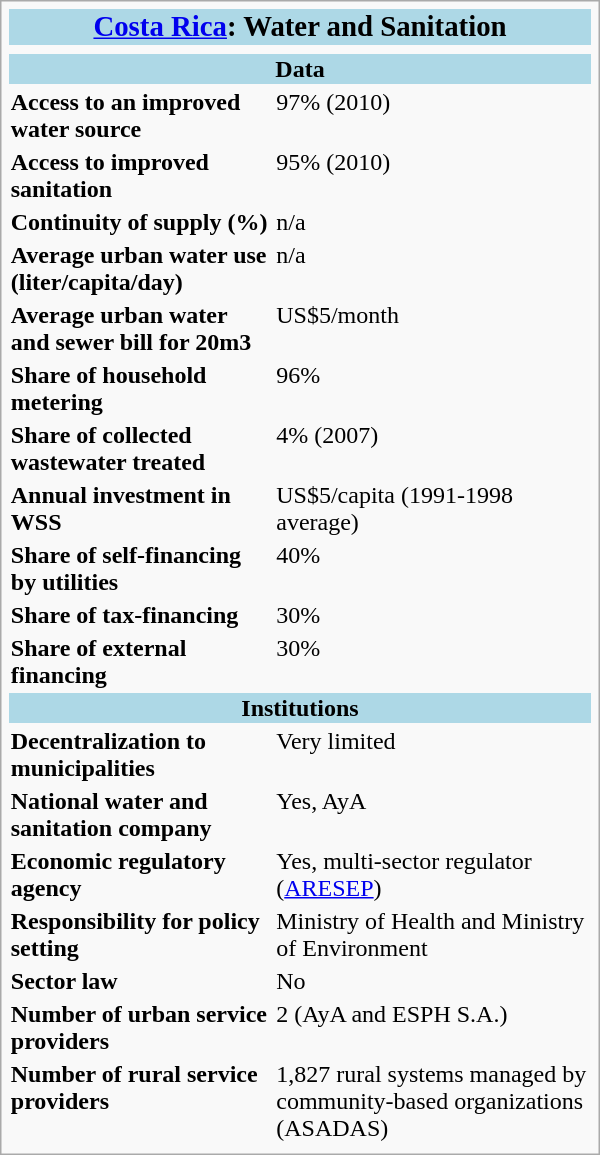<table style="width: 25em; font-size: 100%; text-align: left;" class="infobox">
<tr>
<th align="center" bgcolor="lightblue" colspan="2"><big><a href='#'>Costa Rica</a>: Water and Sanitation</big></th>
</tr>
<tr>
<td colspan="2" style="text-align:center"></td>
</tr>
<tr>
<th align="center" bgcolor="lightblue" colspan="3">Data</th>
</tr>
<tr>
<th align="left" valign="top">Access to an improved water source</th>
<td valign="top">97% (2010) </td>
</tr>
<tr>
<th align="left" valign="top">Access to improved sanitation</th>
<td valign="top">95% (2010) </td>
</tr>
<tr>
<th align="left" valign="top">Continuity of supply (%)</th>
<td valign="top">n/a</td>
</tr>
<tr>
<th align="left" valign="top">Average urban water use (liter/capita/day)</th>
<td valign="top">n/a</td>
</tr>
<tr>
<th align="left" valign="top">Average urban water and sewer bill for 20m3</th>
<td valign="top">US$5/month</td>
</tr>
<tr>
<th align="left" valign="top">Share of household metering</th>
<td valign="top">96%</td>
</tr>
<tr>
<th align="left" valign="top">Share of collected wastewater treated</th>
<td valign="top">4% (2007)</td>
</tr>
<tr>
<th align="left" valign="top">Annual investment in WSS</th>
<td valign="top">US$5/capita (1991-1998 average)</td>
</tr>
<tr>
<th align="left" valign="top">Share of self-financing by utilities</th>
<td valign="top">40%</td>
</tr>
<tr>
<th align="left" valign="top">Share of tax-financing</th>
<td valign="top">30%</td>
</tr>
<tr>
<th align="left" valign="top">Share of external financing</th>
<td valign="top">30%</td>
</tr>
<tr>
<th align="center" bgcolor="lightblue" colspan="3">Institutions</th>
</tr>
<tr>
<th align="left" valign="top">Decentralization to municipalities</th>
<td valign="top">Very limited</td>
</tr>
<tr>
<th align="left" valign="top">National water and sanitation company</th>
<td valign="top">Yes, AyA</td>
</tr>
<tr>
<th align="left" valign="top">Economic regulatory agency</th>
<td valign="top">Yes, multi-sector regulator (<a href='#'>ARESEP</a>)</td>
</tr>
<tr>
<th align="left" valign="top">Responsibility for policy setting</th>
<td valign="top">Ministry of Health and Ministry of Environment</td>
</tr>
<tr>
<th align="left" valign="top">Sector law</th>
<td valign="top">No</td>
</tr>
<tr>
<th align="left" valign="top">Number of urban service providers</th>
<td valign="top">2 (AyA and ESPH S.A.)</td>
</tr>
<tr>
<th align="left" valign="top">Number of rural service providers</th>
<td valign="top">1,827 rural systems managed by community-based organizations (ASADAS)</td>
</tr>
<tr>
</tr>
</table>
